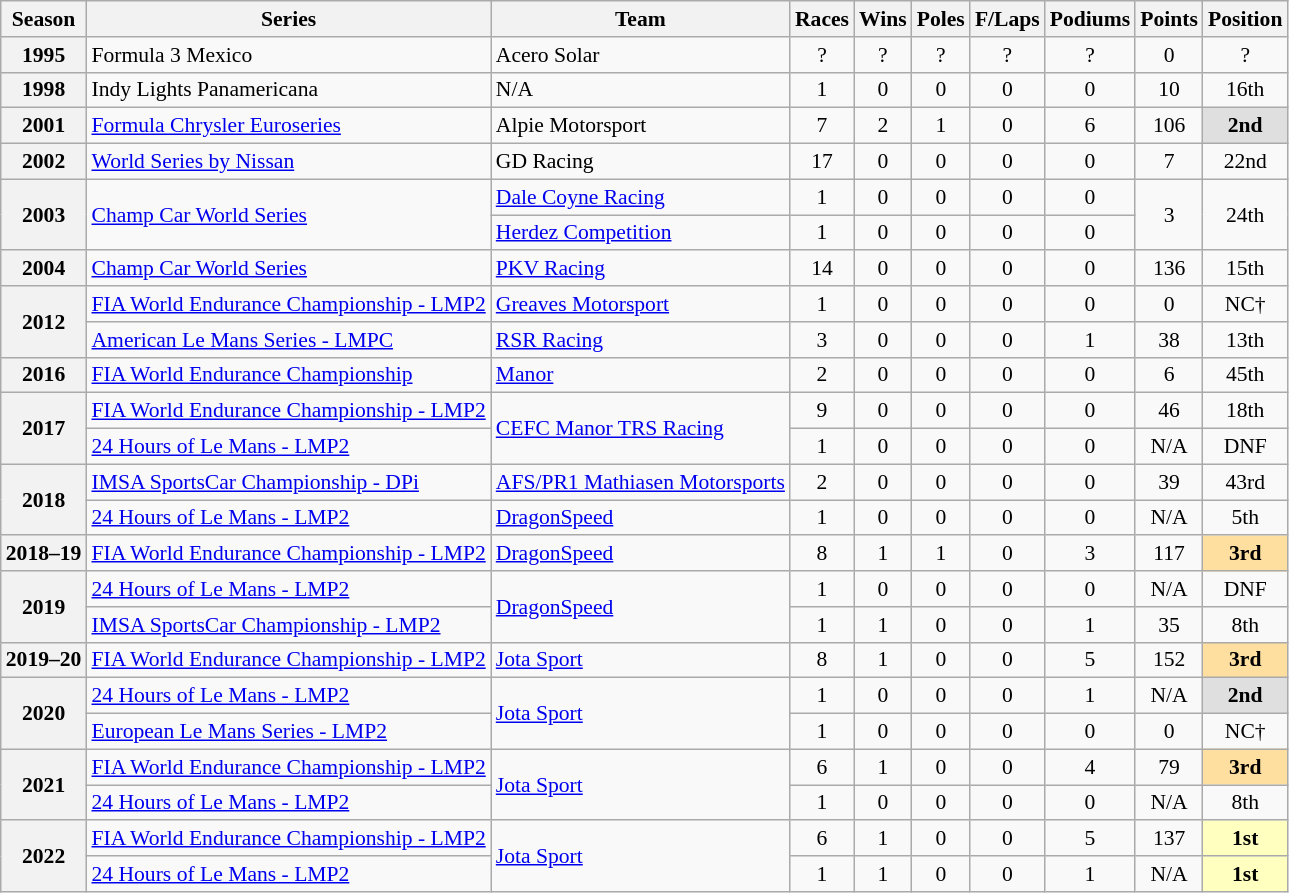<table class="wikitable" style="font-size: 90%; text-align:center">
<tr>
<th>Season</th>
<th>Series</th>
<th>Team</th>
<th>Races</th>
<th>Wins</th>
<th>Poles</th>
<th>F/Laps</th>
<th>Podiums</th>
<th>Points</th>
<th>Position</th>
</tr>
<tr>
<th>1995</th>
<td align=left>Formula 3 Mexico</td>
<td align=left>Acero Solar</td>
<td>?</td>
<td>?</td>
<td>?</td>
<td>?</td>
<td>?</td>
<td>0</td>
<td>?</td>
</tr>
<tr>
<th>1998</th>
<td align=left>Indy Lights Panamericana</td>
<td align="left">N/A</td>
<td>1</td>
<td>0</td>
<td>0</td>
<td>0</td>
<td>0</td>
<td>10</td>
<td>16th</td>
</tr>
<tr>
<th>2001</th>
<td align="left"><a href='#'>Formula Chrysler Euroseries</a></td>
<td align="left">Alpie Motorsport</td>
<td>7</td>
<td>2</td>
<td>1</td>
<td>0</td>
<td>6</td>
<td>106</td>
<td style="background:#DFDFDF;"><strong>2nd</strong></td>
</tr>
<tr>
<th>2002</th>
<td align="left"><a href='#'>World Series by Nissan</a></td>
<td align="left">GD Racing</td>
<td>17</td>
<td>0</td>
<td>0</td>
<td>0</td>
<td>0</td>
<td>7</td>
<td>22nd</td>
</tr>
<tr>
<th rowspan="2">2003</th>
<td rowspan="2" align="left"><a href='#'>Champ Car World Series</a></td>
<td align="left"><a href='#'>Dale Coyne Racing</a></td>
<td>1</td>
<td>0</td>
<td>0</td>
<td>0</td>
<td>0</td>
<td rowspan="2">3</td>
<td rowspan="2">24th</td>
</tr>
<tr>
<td align="left"><a href='#'>Herdez Competition</a></td>
<td>1</td>
<td>0</td>
<td>0</td>
<td>0</td>
<td>0</td>
</tr>
<tr>
<th>2004</th>
<td align="left"><a href='#'>Champ Car World Series</a></td>
<td align="left"><a href='#'>PKV Racing</a></td>
<td>14</td>
<td>0</td>
<td>0</td>
<td>0</td>
<td>0</td>
<td>136</td>
<td>15th</td>
</tr>
<tr>
<th rowspan="2">2012</th>
<td align="left"><a href='#'>FIA World Endurance Championship - LMP2</a></td>
<td align="left"><a href='#'>Greaves Motorsport</a></td>
<td>1</td>
<td>0</td>
<td>0</td>
<td>0</td>
<td>0</td>
<td>0</td>
<td>NC†</td>
</tr>
<tr>
<td align="left"><a href='#'>American Le Mans Series - LMPC</a></td>
<td align="left"><a href='#'>RSR Racing</a></td>
<td>3</td>
<td>0</td>
<td>0</td>
<td>0</td>
<td>1</td>
<td>38</td>
<td>13th</td>
</tr>
<tr>
<th>2016</th>
<td align="left"><a href='#'>FIA World Endurance Championship</a></td>
<td align="left"><a href='#'>Manor</a></td>
<td>2</td>
<td>0</td>
<td>0</td>
<td>0</td>
<td>0</td>
<td>6</td>
<td>45th</td>
</tr>
<tr>
<th rowspan="2">2017</th>
<td align="left"><a href='#'>FIA World Endurance Championship - LMP2</a></td>
<td rowspan="2" align="left"><a href='#'>CEFC Manor TRS Racing</a></td>
<td>9</td>
<td>0</td>
<td>0</td>
<td>0</td>
<td>0</td>
<td>46</td>
<td>18th</td>
</tr>
<tr>
<td align="left"><a href='#'>24 Hours of Le Mans - LMP2</a></td>
<td>1</td>
<td>0</td>
<td>0</td>
<td>0</td>
<td>0</td>
<td>N/A</td>
<td>DNF</td>
</tr>
<tr>
<th rowspan="2">2018</th>
<td align="left"><a href='#'>IMSA SportsCar Championship - DPi</a></td>
<td align="left" nowrap><a href='#'>AFS/PR1 Mathiasen Motorsports</a></td>
<td>2</td>
<td>0</td>
<td>0</td>
<td>0</td>
<td>0</td>
<td>39</td>
<td>43rd</td>
</tr>
<tr>
<td align="left"><a href='#'>24 Hours of Le Mans - LMP2</a></td>
<td align="left"><a href='#'>DragonSpeed</a></td>
<td>1</td>
<td>0</td>
<td>0</td>
<td>0</td>
<td>0</td>
<td>N/A</td>
<td>5th</td>
</tr>
<tr>
<th>2018–19</th>
<td align="left"><a href='#'>FIA World Endurance Championship - LMP2</a></td>
<td align="left"><a href='#'>DragonSpeed</a></td>
<td>8</td>
<td>1</td>
<td>1</td>
<td>0</td>
<td>3</td>
<td>117</td>
<td style="background:#FFDF9F;"><strong>3rd</strong></td>
</tr>
<tr>
<th rowspan="2">2019</th>
<td align="left"><a href='#'>24 Hours of Le Mans - LMP2</a></td>
<td rowspan="2" align="left"><a href='#'>DragonSpeed</a></td>
<td>1</td>
<td>0</td>
<td>0</td>
<td>0</td>
<td>0</td>
<td>N/A</td>
<td>DNF</td>
</tr>
<tr>
<td align="left"><a href='#'>IMSA SportsCar Championship - LMP2</a></td>
<td>1</td>
<td>1</td>
<td>0</td>
<td>0</td>
<td>1</td>
<td>35</td>
<td>8th</td>
</tr>
<tr>
<th>2019–20</th>
<td align="left"><a href='#'>FIA World Endurance Championship - LMP2</a></td>
<td align="left"><a href='#'>Jota Sport</a></td>
<td>8</td>
<td>1</td>
<td>0</td>
<td>0</td>
<td>5</td>
<td>152</td>
<td style="background:#FFDF9F;"><strong>3rd</strong></td>
</tr>
<tr>
<th rowspan="2">2020</th>
<td align="left"><a href='#'>24 Hours of Le Mans - LMP2</a></td>
<td rowspan="2" align="left"><a href='#'>Jota Sport</a></td>
<td>1</td>
<td>0</td>
<td>0</td>
<td>0</td>
<td>1</td>
<td>N/A</td>
<td style="background:#DFDFDF;"><strong>2nd</strong></td>
</tr>
<tr>
<td align="left"><a href='#'>European Le Mans Series - LMP2</a></td>
<td>1</td>
<td>0</td>
<td>0</td>
<td>0</td>
<td>0</td>
<td>0</td>
<td>NC†</td>
</tr>
<tr>
<th rowspan="2">2021</th>
<td align="left"><a href='#'>FIA World Endurance Championship - LMP2</a></td>
<td rowspan="2" align="left"><a href='#'>Jota Sport</a></td>
<td>6</td>
<td>1</td>
<td>0</td>
<td>0</td>
<td>4</td>
<td>79</td>
<td style="background:#FFDF9F;"><strong>3rd</strong></td>
</tr>
<tr>
<td align="left"><a href='#'>24 Hours of Le Mans - LMP2</a></td>
<td>1</td>
<td>0</td>
<td>0</td>
<td>0</td>
<td>0</td>
<td>N/A</td>
<td>8th</td>
</tr>
<tr>
<th rowspan="2">2022</th>
<td align="left" nowrap><a href='#'>FIA World Endurance Championship - LMP2</a></td>
<td rowspan="2" align="left"><a href='#'>Jota Sport</a></td>
<td>6</td>
<td>1</td>
<td>0</td>
<td>0</td>
<td>5</td>
<td>137</td>
<td style="background:#FFFFBF;"><strong>1st</strong></td>
</tr>
<tr>
<td align="left"><a href='#'>24 Hours of Le Mans - LMP2</a></td>
<td>1</td>
<td>1</td>
<td>0</td>
<td>0</td>
<td>1</td>
<td>N/A</td>
<td style="background:#FFFFBF;"><strong>1st</strong></td>
</tr>
</table>
